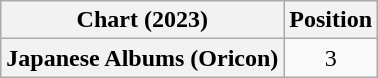<table class="wikitable plainrowheaders" style="text-align:center">
<tr>
<th scope="col">Chart (2023)</th>
<th scope="col">Position</th>
</tr>
<tr>
<th scope="row">Japanese Albums (Oricon)</th>
<td>3</td>
</tr>
</table>
